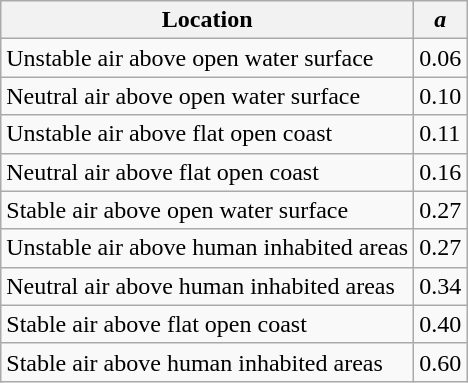<table class="wikitable" border="1">
<tr>
<th>Location</th>
<th><em>a</em></th>
</tr>
<tr>
<td>Unstable air above open water surface</td>
<td>0.06</td>
</tr>
<tr>
<td>Neutral air above open water surface</td>
<td>0.10</td>
</tr>
<tr>
<td>Unstable air above flat open coast</td>
<td>0.11</td>
</tr>
<tr>
<td>Neutral air above flat open coast</td>
<td>0.16</td>
</tr>
<tr>
<td>Stable air above open water surface</td>
<td>0.27</td>
</tr>
<tr>
<td>Unstable air above human inhabited areas</td>
<td>0.27</td>
</tr>
<tr>
<td>Neutral air above human inhabited areas</td>
<td>0.34</td>
</tr>
<tr>
<td>Stable air above flat open coast</td>
<td>0.40</td>
</tr>
<tr>
<td>Stable air above human inhabited areas</td>
<td>0.60</td>
</tr>
</table>
